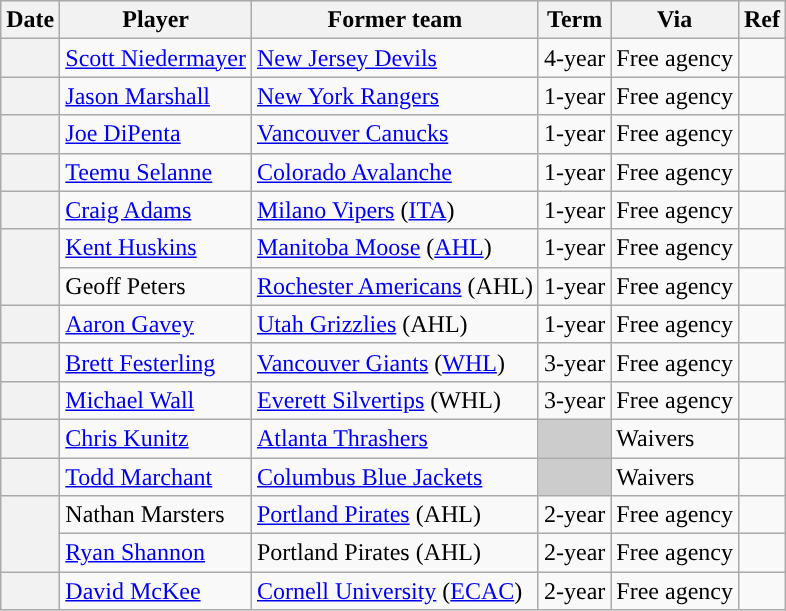<table class="wikitable plainrowheaders">
<tr style="background:#ddd; text-align:center;">
<th>Date</th>
<th>Player</th>
<th>Former team</th>
<th>Term</th>
<th>Via</th>
<th>Ref</th>
</tr>
<tr>
<th scope="row"></th>
<td><a href='#'>Scott Niedermayer</a></td>
<td><a href='#'>New Jersey Devils</a></td>
<td>4-year</td>
<td>Free agency</td>
<td></td>
</tr>
<tr>
<th scope="row"></th>
<td><a href='#'>Jason Marshall</a></td>
<td><a href='#'>New York Rangers</a></td>
<td>1-year</td>
<td>Free agency</td>
<td></td>
</tr>
<tr>
<th scope="row"></th>
<td><a href='#'>Joe DiPenta</a></td>
<td><a href='#'>Vancouver Canucks</a></td>
<td>1-year</td>
<td>Free agency</td>
<td></td>
</tr>
<tr>
<th scope="row"></th>
<td><a href='#'>Teemu Selanne</a></td>
<td><a href='#'>Colorado Avalanche</a></td>
<td>1-year</td>
<td>Free agency</td>
<td></td>
</tr>
<tr>
<th scope="row"></th>
<td><a href='#'>Craig Adams</a></td>
<td><a href='#'>Milano Vipers</a> (<a href='#'>ITA</a>)</td>
<td>1-year</td>
<td>Free agency</td>
<td></td>
</tr>
<tr>
<th scope="row" rowspan=2></th>
<td><a href='#'>Kent Huskins</a></td>
<td><a href='#'>Manitoba Moose</a> (<a href='#'>AHL</a>)</td>
<td>1-year</td>
<td>Free agency</td>
<td></td>
</tr>
<tr>
<td>Geoff Peters</td>
<td><a href='#'>Rochester Americans</a> (AHL)</td>
<td>1-year</td>
<td>Free agency</td>
<td></td>
</tr>
<tr>
<th scope="row"></th>
<td><a href='#'>Aaron Gavey</a></td>
<td><a href='#'>Utah Grizzlies</a> (AHL)</td>
<td>1-year</td>
<td>Free agency</td>
<td></td>
</tr>
<tr>
<th scope="row"></th>
<td><a href='#'>Brett Festerling</a></td>
<td><a href='#'>Vancouver Giants</a> (<a href='#'>WHL</a>)</td>
<td>3-year</td>
<td>Free agency</td>
<td></td>
</tr>
<tr>
<th scope="row"></th>
<td><a href='#'>Michael Wall</a></td>
<td><a href='#'>Everett Silvertips</a> (WHL)</td>
<td>3-year</td>
<td>Free agency</td>
<td></td>
</tr>
<tr>
<th scope="row"></th>
<td><a href='#'>Chris Kunitz</a></td>
<td><a href='#'>Atlanta Thrashers</a></td>
<td style="background:#ccc"></td>
<td>Waivers</td>
<td></td>
</tr>
<tr>
<th scope="row"></th>
<td><a href='#'>Todd Marchant</a></td>
<td><a href='#'>Columbus Blue Jackets</a></td>
<td style="background:#ccc"></td>
<td>Waivers</td>
<td></td>
</tr>
<tr>
<th scope="row" rowspan=2></th>
<td>Nathan Marsters</td>
<td><a href='#'>Portland Pirates</a> (AHL)</td>
<td>2-year</td>
<td>Free agency</td>
<td></td>
</tr>
<tr>
<td><a href='#'>Ryan Shannon</a></td>
<td>Portland Pirates (AHL)</td>
<td>2-year</td>
<td>Free agency</td>
<td></td>
</tr>
<tr>
<th scope="row"></th>
<td><a href='#'>David McKee</a></td>
<td><a href='#'>Cornell University</a> (<a href='#'>ECAC</a>)</td>
<td>2-year</td>
<td>Free agency</td>
<td></td>
</tr>
</table>
